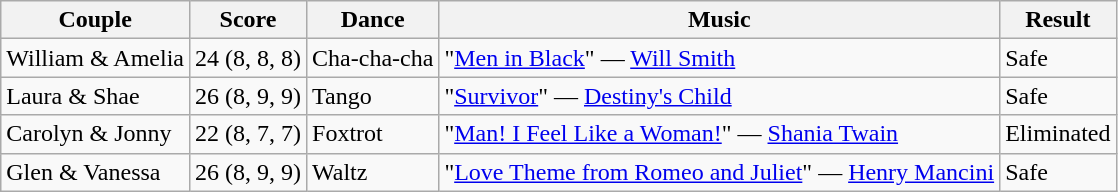<table class="wikitable sortable">
<tr>
<th>Couple</th>
<th>Score</th>
<th>Dance</th>
<th>Music</th>
<th>Result</th>
</tr>
<tr>
<td>William & Amelia</td>
<td>24 (8, 8, 8)</td>
<td>Cha-cha-cha</td>
<td>"<a href='#'>Men in Black</a>" — <a href='#'>Will Smith</a></td>
<td>Safe</td>
</tr>
<tr>
<td>Laura & Shae</td>
<td>26 (8, 9, 9)</td>
<td>Tango</td>
<td>"<a href='#'>Survivor</a>" — <a href='#'>Destiny's Child</a></td>
<td>Safe</td>
</tr>
<tr>
<td>Carolyn & Jonny</td>
<td>22 (8, 7, 7)</td>
<td>Foxtrot</td>
<td>"<a href='#'>Man! I Feel Like a Woman!</a>" — <a href='#'>Shania Twain</a></td>
<td>Eliminated</td>
</tr>
<tr>
<td>Glen & Vanessa</td>
<td>26 (8, 9, 9)</td>
<td>Waltz</td>
<td>"<a href='#'>Love Theme from Romeo and Juliet</a>" — <a href='#'>Henry Mancini</a></td>
<td>Safe</td>
</tr>
</table>
